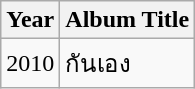<table class="wikitable">
<tr>
<th>Year</th>
<th>Album Title</th>
</tr>
<tr>
<td>2010</td>
<td>กันเอง</td>
</tr>
</table>
